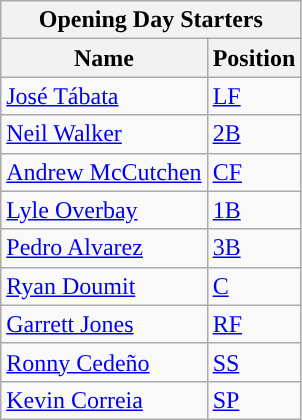<table class="wikitable" style="text-align:left">
<tr>
<th colspan="2">Opening Day Starters</th>
</tr>
<tr>
<th>Name</th>
<th>Position</th>
</tr>
<tr>
<td><a href='#'>José Tábata</a></td>
<td><a href='#'>LF</a></td>
</tr>
<tr>
<td><a href='#'>Neil Walker</a></td>
<td><a href='#'>2B</a></td>
</tr>
<tr>
<td><a href='#'>Andrew McCutchen</a></td>
<td><a href='#'>CF</a></td>
</tr>
<tr>
<td><a href='#'>Lyle Overbay</a></td>
<td><a href='#'>1B</a></td>
</tr>
<tr>
<td><a href='#'>Pedro Alvarez</a></td>
<td><a href='#'>3B</a></td>
</tr>
<tr>
<td><a href='#'>Ryan Doumit</a></td>
<td><a href='#'>C</a></td>
</tr>
<tr>
<td><a href='#'>Garrett Jones</a></td>
<td><a href='#'>RF</a></td>
</tr>
<tr>
<td><a href='#'>Ronny Cedeño</a></td>
<td><a href='#'>SS</a></td>
</tr>
<tr>
<td><a href='#'>Kevin Correia</a></td>
<td><a href='#'>SP</a></td>
</tr>
</table>
